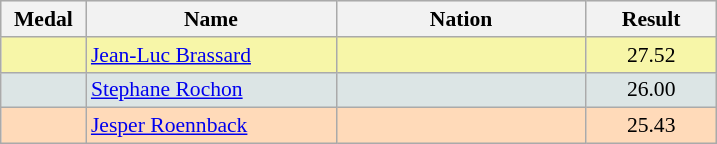<table class=wikitable style="border:1px solid #AAAAAA;font-size:90%">
<tr bgcolor="#E4E4E4">
<th width=50>Medal</th>
<th width=160>Name</th>
<th width=160>Nation</th>
<th width=80>Result</th>
</tr>
<tr bgcolor="#F7F6A8">
<td align="center"></td>
<td><a href='#'>Jean-Luc Brassard</a></td>
<td></td>
<td align="center">27.52</td>
</tr>
<tr bgcolor="#DCE5E5">
<td align="center"></td>
<td><a href='#'>Stephane Rochon</a></td>
<td></td>
<td align="center">26.00</td>
</tr>
<tr bgcolor="#FFDAB9">
<td align="center"></td>
<td><a href='#'>Jesper Roennback</a></td>
<td></td>
<td align="center">25.43</td>
</tr>
</table>
